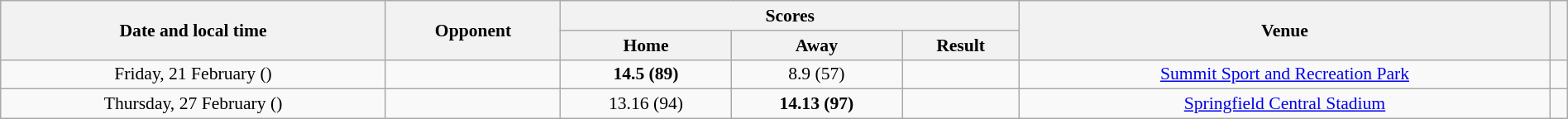<table class="wikitable plainrowheaders" style="font-size:90%; width:100%; text-align:center;">
<tr>
<th rowspan="2" scope="col">Date and local time</th>
<th rowspan="2" scope="col">Opponent</th>
<th colspan="3" scope="col">Scores</th>
<th rowspan="2" scope="col">Venue</th>
<th rowspan="2" scope="col"></th>
</tr>
<tr>
<th scope="col">Home</th>
<th scope="col">Away</th>
<th scope="col">Result</th>
</tr>
<tr>
<td>Friday, 21 February ()</td>
<td></td>
<td><strong>14.5 (89)</strong></td>
<td>8.9 (57)</td>
<td></td>
<td><a href='#'>Summit Sport and Recreation Park</a></td>
<td></td>
</tr>
<tr>
<td>Thursday, 27 February ()</td>
<td></td>
<td>13.16 (94)</td>
<td><strong>14.13 (97)</strong></td>
<td></td>
<td><a href='#'>Springfield Central Stadium</a></td>
<td></td>
</tr>
</table>
